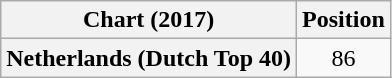<table class="wikitable plainrowheaders" style="text-align:center">
<tr>
<th scope="col">Chart (2017)</th>
<th scope="col">Position</th>
</tr>
<tr>
<th scope="row">Netherlands (Dutch Top 40)</th>
<td>86</td>
</tr>
</table>
